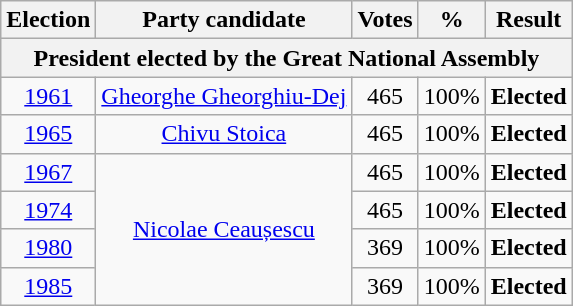<table class="wikitable" style="text-align:center">
<tr>
<th><strong>Election</strong></th>
<th><strong>Party candidate</strong></th>
<th><strong>Votes</strong></th>
<th><strong>%</strong></th>
<th>Result</th>
</tr>
<tr>
<th colspan="5">President elected by the Great National Assembly</th>
</tr>
<tr>
<td><a href='#'>1961</a></td>
<td><a href='#'>Gheorghe Gheorghiu-Dej</a></td>
<td>465</td>
<td>100%</td>
<td><strong>Elected</strong> </td>
</tr>
<tr>
<td><a href='#'>1965</a></td>
<td><a href='#'>Chivu Stoica</a></td>
<td>465</td>
<td>100%</td>
<td><strong>Elected</strong> </td>
</tr>
<tr>
<td><a href='#'>1967</a></td>
<td rowspan="4"><a href='#'>Nicolae Ceaușescu</a></td>
<td>465</td>
<td>100%</td>
<td><strong>Elected</strong> </td>
</tr>
<tr>
<td><a href='#'>1974</a></td>
<td>465</td>
<td>100%</td>
<td><strong>Elected</strong> </td>
</tr>
<tr>
<td><a href='#'>1980</a></td>
<td>369</td>
<td>100%</td>
<td><strong>Elected</strong> </td>
</tr>
<tr>
<td><a href='#'>1985</a></td>
<td>369</td>
<td>100%</td>
<td><strong>Elected</strong> </td>
</tr>
</table>
